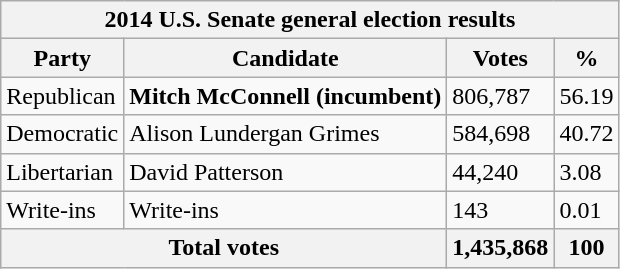<table class="wikitable">
<tr>
<th colspan="4">2014 U.S. Senate general election results</th>
</tr>
<tr>
<th>Party</th>
<th>Candidate</th>
<th>Votes</th>
<th>%</th>
</tr>
<tr>
<td>Republican</td>
<td><strong>Mitch McConnell (incumbent)</strong></td>
<td>806,787</td>
<td>56.19</td>
</tr>
<tr>
<td>Democratic</td>
<td>Alison Lundergan Grimes</td>
<td>584,698</td>
<td>40.72</td>
</tr>
<tr>
<td>Libertarian</td>
<td>David Patterson</td>
<td>44,240</td>
<td>3.08</td>
</tr>
<tr>
<td>Write-ins</td>
<td>Write-ins</td>
<td>143</td>
<td>0.01</td>
</tr>
<tr>
<th colspan="2">Total votes</th>
<th>1,435,868</th>
<th>100</th>
</tr>
</table>
